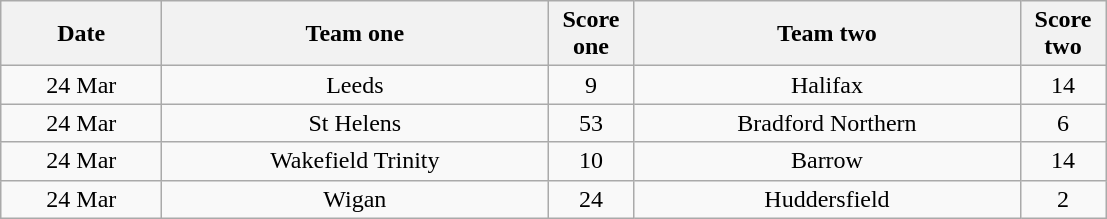<table class="wikitable" style="text-align: center">
<tr>
<th width=100>Date</th>
<th width=250>Team one</th>
<th width=50>Score one</th>
<th width=250>Team two</th>
<th width=50>Score two</th>
</tr>
<tr>
<td>24 Mar</td>
<td>Leeds</td>
<td>9</td>
<td>Halifax</td>
<td>14</td>
</tr>
<tr>
<td>24 Mar</td>
<td>St Helens</td>
<td>53</td>
<td>Bradford Northern</td>
<td>6</td>
</tr>
<tr>
<td>24 Mar</td>
<td>Wakefield Trinity</td>
<td>10</td>
<td>Barrow</td>
<td>14</td>
</tr>
<tr>
<td>24 Mar</td>
<td>Wigan</td>
<td>24</td>
<td>Huddersfield</td>
<td>2</td>
</tr>
</table>
